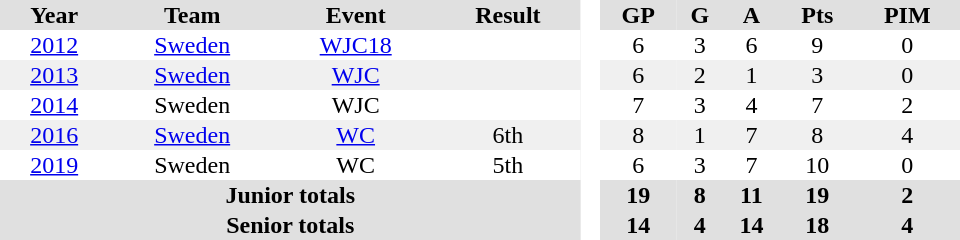<table border="0" cellpadding="1" cellspacing="0" style="text-align:center; width:40em;">
<tr bgcolor="#e0e0e0">
<th>Year</th>
<th>Team</th>
<th>Event</th>
<th>Result</th>
<th rowspan="99" bgcolor="#ffffff"> </th>
<th>GP</th>
<th>G</th>
<th>A</th>
<th>Pts</th>
<th>PIM</th>
</tr>
<tr>
<td><a href='#'>2012</a></td>
<td><a href='#'>Sweden</a></td>
<td><a href='#'>WJC18</a></td>
<td></td>
<td>6</td>
<td>3</td>
<td>6</td>
<td>9</td>
<td>0</td>
</tr>
<tr bgcolor="#f0f0f0">
<td><a href='#'>2013</a></td>
<td><a href='#'>Sweden</a></td>
<td><a href='#'>WJC</a></td>
<td></td>
<td>6</td>
<td>2</td>
<td>1</td>
<td>3</td>
<td>0</td>
</tr>
<tr>
<td><a href='#'>2014</a></td>
<td>Sweden</td>
<td>WJC</td>
<td></td>
<td>7</td>
<td>3</td>
<td>4</td>
<td>7</td>
<td>2</td>
</tr>
<tr bgcolor="#f0f0f0">
<td><a href='#'>2016</a></td>
<td><a href='#'>Sweden</a></td>
<td><a href='#'>WC</a></td>
<td>6th</td>
<td>8</td>
<td>1</td>
<td>7</td>
<td>8</td>
<td>4</td>
</tr>
<tr>
<td><a href='#'>2019</a></td>
<td>Sweden</td>
<td>WC</td>
<td>5th</td>
<td>6</td>
<td>3</td>
<td>7</td>
<td>10</td>
<td>0</td>
</tr>
<tr bgcolor="#e0e0e0">
<th colspan="4">Junior totals</th>
<th>19</th>
<th>8</th>
<th>11</th>
<th>19</th>
<th>2</th>
</tr>
<tr bgcolor="#e0e0e0">
<th colspan="4">Senior totals</th>
<th>14</th>
<th>4</th>
<th>14</th>
<th>18</th>
<th>4</th>
</tr>
</table>
